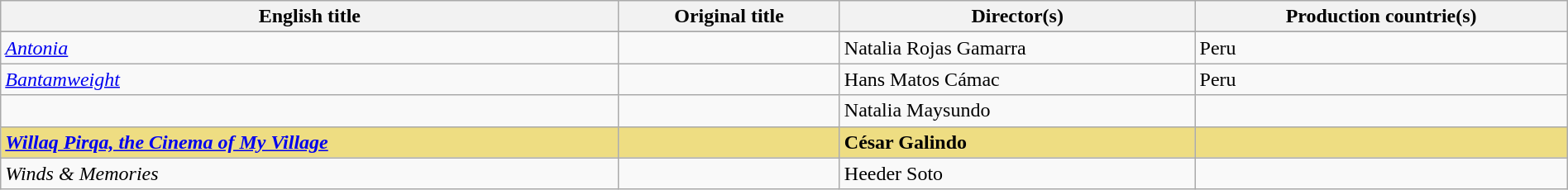<table class="sortable wikitable" style="width:100%; margin-bottom:4px" cellpadding="5">
<tr>
<th scope="col">English title</th>
<th scope="col">Original title</th>
<th scope="col">Director(s)</th>
<th scope="col">Production countrie(s)</th>
</tr>
<tr>
</tr>
<tr>
<td><em><a href='#'>Antonia</a></em></td>
<td></td>
<td>Natalia Rojas Gamarra</td>
<td>Peru</td>
</tr>
<tr>
<td><em><a href='#'>Bantamweight</a></em></td>
<td></td>
<td>Hans Matos Cámac</td>
<td>Peru</td>
</tr>
<tr>
<td></td>
<td></td>
<td>Natalia Maysundo</td>
<td></td>
</tr>
<tr style="background:#EEDD82">
<td><strong><em><a href='#'>Willaq Pirqa, the Cinema of My Village</a></em></strong></td>
<td><strong></strong></td>
<td><strong>César Galindo</strong></td>
<td><strong></strong></td>
</tr>
<tr>
<td><em>Winds & Memories</em></td>
<td></td>
<td>Heeder Soto</td>
<td></td>
</tr>
</table>
